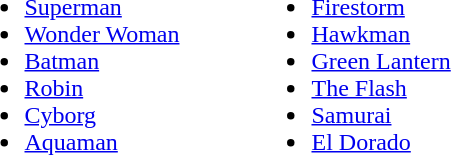<table>
<tr>
<td valign="top"><br><ul><li><a href='#'>Superman</a></li><li><a href='#'>Wonder Woman</a></li><li><a href='#'>Batman</a></li><li><a href='#'>Robin</a></li><li><a href='#'>Cyborg</a></li><li><a href='#'>Aquaman</a></li></ul></td>
<td width="40"> </td>
<td valign="top"><br><ul><li><a href='#'>Firestorm</a></li><li><a href='#'>Hawkman</a></li><li><a href='#'>Green Lantern</a></li><li><a href='#'>The Flash</a></li><li><a href='#'>Samurai</a></li><li><a href='#'>El Dorado</a></li></ul></td>
</tr>
</table>
